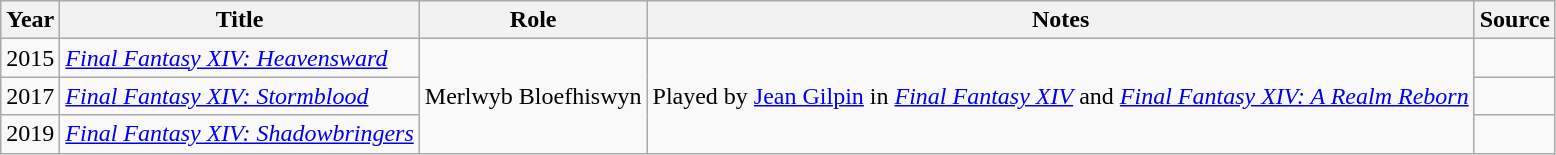<table class="wikitable sortable">
<tr>
<th>Year</th>
<th>Title</th>
<th>Role</th>
<th>Notes</th>
<th>Source</th>
</tr>
<tr>
<td>2015</td>
<td><em><a href='#'>Final Fantasy XIV: Heavensward</a></em></td>
<td rowspan="3">Merlwyb Bloefhiswyn</td>
<td rowspan="3">Played by <a href='#'>Jean Gilpin</a> in <a href='#'><em>Final Fantasy XIV</em></a> and <a href='#'><em>Final Fantasy XIV: A Realm Reborn</em></a></td>
<td></td>
</tr>
<tr>
<td>2017</td>
<td><em><a href='#'>Final Fantasy XIV: Stormblood</a></em></td>
<td></td>
</tr>
<tr>
<td>2019</td>
<td><em><a href='#'>Final Fantasy XIV: Shadowbringers</a></em></td>
<td></td>
</tr>
</table>
